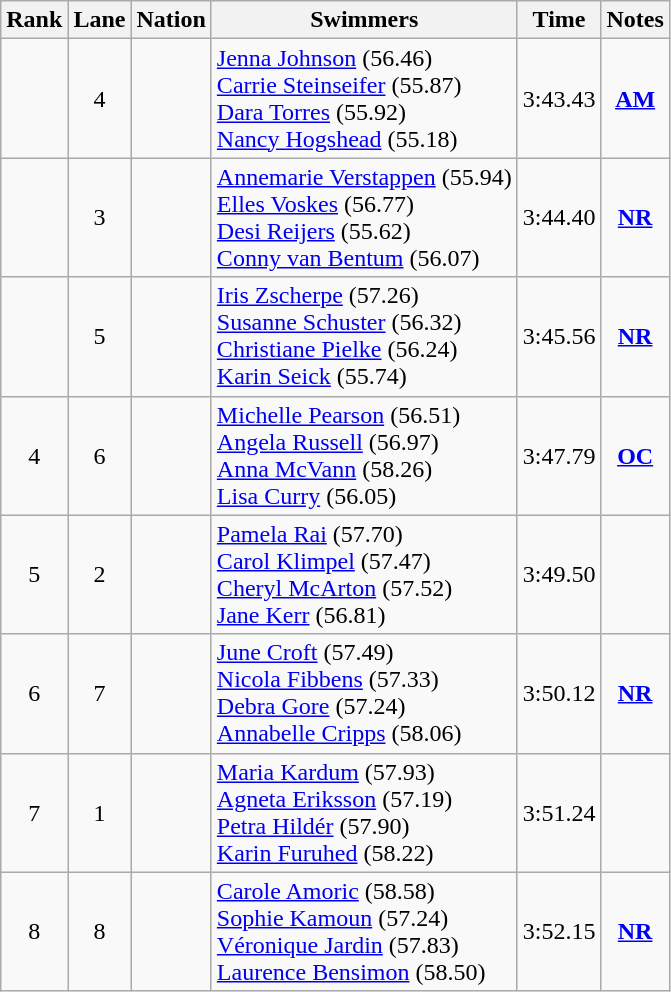<table class="wikitable sortable" style="text-align:center">
<tr>
<th>Rank</th>
<th>Lane</th>
<th>Nation</th>
<th>Swimmers</th>
<th>Time</th>
<th>Notes</th>
</tr>
<tr>
<td></td>
<td>4</td>
<td align=left></td>
<td align=left><a href='#'>Jenna Johnson</a> (56.46)<br><a href='#'>Carrie Steinseifer</a> (55.87)<br><a href='#'>Dara Torres</a> (55.92)<br><a href='#'>Nancy Hogshead</a> (55.18)</td>
<td>3:43.43</td>
<td><strong><a href='#'>AM</a></strong></td>
</tr>
<tr>
<td></td>
<td>3</td>
<td align=left></td>
<td align=left><a href='#'>Annemarie Verstappen</a> (55.94)<br><a href='#'>Elles Voskes</a> (56.77)<br><a href='#'>Desi Reijers</a> (55.62)<br><a href='#'>Conny van Bentum</a> (56.07)</td>
<td>3:44.40</td>
<td><strong><a href='#'>NR</a></strong></td>
</tr>
<tr>
<td></td>
<td>5</td>
<td align=left></td>
<td align=left><a href='#'>Iris Zscherpe</a> (57.26)<br><a href='#'>Susanne Schuster</a> (56.32)<br><a href='#'>Christiane Pielke</a> (56.24)<br><a href='#'>Karin Seick</a> (55.74)</td>
<td>3:45.56</td>
<td><strong><a href='#'>NR</a></strong></td>
</tr>
<tr>
<td>4</td>
<td>6</td>
<td align=left></td>
<td align=left><a href='#'>Michelle Pearson</a> (56.51)<br><a href='#'>Angela Russell</a> (56.97)<br><a href='#'>Anna McVann</a> (58.26)<br><a href='#'>Lisa Curry</a> (56.05)</td>
<td>3:47.79</td>
<td><strong><a href='#'>OC</a></strong></td>
</tr>
<tr>
<td>5</td>
<td>2</td>
<td align=left></td>
<td align=left><a href='#'>Pamela Rai</a> (57.70)<br><a href='#'>Carol Klimpel</a> (57.47)<br><a href='#'>Cheryl McArton</a> (57.52)<br><a href='#'>Jane Kerr</a> (56.81)</td>
<td>3:49.50</td>
<td></td>
</tr>
<tr>
<td>6</td>
<td>7</td>
<td align=left></td>
<td align=left><a href='#'>June Croft</a> (57.49)<br><a href='#'>Nicola Fibbens</a> (57.33)<br><a href='#'>Debra Gore</a> (57.24)<br><a href='#'>Annabelle Cripps</a> (58.06)</td>
<td>3:50.12</td>
<td><strong><a href='#'>NR</a></strong></td>
</tr>
<tr>
<td>7</td>
<td>1</td>
<td align=left></td>
<td align=left><a href='#'>Maria Kardum</a> (57.93)<br><a href='#'>Agneta Eriksson</a> (57.19)<br><a href='#'>Petra Hildér</a> (57.90)<br><a href='#'>Karin Furuhed</a> (58.22)</td>
<td>3:51.24</td>
<td></td>
</tr>
<tr>
<td>8</td>
<td>8</td>
<td align=left></td>
<td align=left><a href='#'>Carole Amoric</a> (58.58)<br><a href='#'>Sophie Kamoun</a> (57.24)<br><a href='#'>Véronique Jardin</a> (57.83)<br><a href='#'>Laurence Bensimon</a> (58.50)</td>
<td>3:52.15</td>
<td><strong><a href='#'>NR</a></strong></td>
</tr>
</table>
